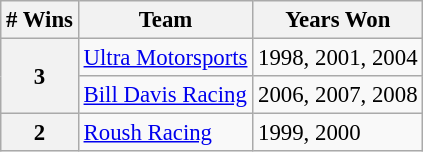<table class="wikitable" style="font-size: 95%;">
<tr>
<th># Wins</th>
<th>Team</th>
<th>Years Won</th>
</tr>
<tr>
<th rowspan=2>3</th>
<td><a href='#'>Ultra Motorsports</a></td>
<td>1998, 2001, 2004</td>
</tr>
<tr>
<td><a href='#'>Bill Davis Racing</a></td>
<td>2006, 2007, 2008</td>
</tr>
<tr>
<th>2</th>
<td><a href='#'>Roush Racing</a></td>
<td>1999, 2000</td>
</tr>
</table>
